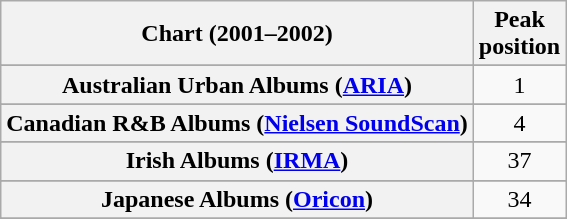<table class="wikitable sortable plainrowheaders" style="text-align:center">
<tr>
<th scope="col">Chart (2001–2002)</th>
<th scope="col">Peak<br>position</th>
</tr>
<tr>
</tr>
<tr>
<th scope="row">Australian Urban Albums (<a href='#'>ARIA</a>)</th>
<td>1</td>
</tr>
<tr>
</tr>
<tr>
</tr>
<tr>
</tr>
<tr>
</tr>
<tr>
<th scope="row">Canadian R&B Albums (<a href='#'>Nielsen SoundScan</a>)</th>
<td style="text-align:center;">4</td>
</tr>
<tr>
</tr>
<tr>
</tr>
<tr>
</tr>
<tr>
</tr>
<tr>
<th scope="row">Irish Albums (<a href='#'>IRMA</a>)</th>
<td style="text-align:center">37</td>
</tr>
<tr>
</tr>
<tr>
<th scope="row">Japanese Albums (<a href='#'>Oricon</a>)</th>
<td style="text-align:center;">34</td>
</tr>
<tr>
</tr>
<tr>
</tr>
<tr>
</tr>
<tr>
</tr>
<tr>
</tr>
<tr>
</tr>
<tr>
</tr>
<tr>
</tr>
<tr>
</tr>
<tr>
</tr>
</table>
